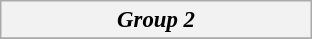<table class="wikitable collapsible collapsed" style="font-size:95%;">
<tr>
<th colspan="1" width="200"><em>Group 2</em></th>
</tr>
<tr>
</tr>
</table>
